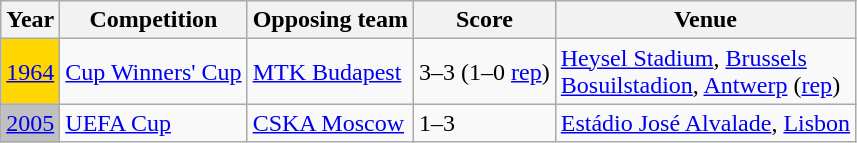<table class="wikitable">
<tr>
<th>Year</th>
<th>Competition</th>
<th>Opposing team</th>
<th>Score</th>
<th>Venue</th>
</tr>
<tr>
<td bgcolor=Gold><a href='#'>1964</a></td>
<td><a href='#'>Cup Winners' Cup</a></td>
<td> <a href='#'>MTK Budapest</a></td>
<td>3–3 (1–0 <a href='#'>rep</a>)</td>
<td> <a href='#'>Heysel Stadium</a>, <a href='#'>Brussels</a><br> <a href='#'>Bosuilstadion</a>, <a href='#'>Antwerp</a> (<a href='#'>rep</a>)</td>
</tr>
<tr>
<td bgcolor=Silver><a href='#'>2005</a></td>
<td><a href='#'>UEFA Cup</a></td>
<td> <a href='#'>CSKA Moscow</a></td>
<td>1–3</td>
<td> <a href='#'>Estádio José Alvalade</a>, <a href='#'>Lisbon</a></td>
</tr>
</table>
